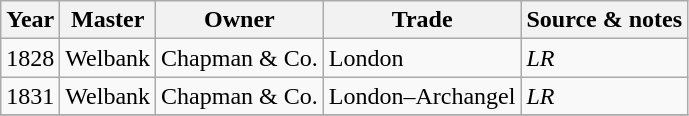<table class=" wikitable">
<tr>
<th>Year</th>
<th>Master</th>
<th>Owner</th>
<th>Trade</th>
<th>Source & notes</th>
</tr>
<tr>
<td>1828</td>
<td>Welbank</td>
<td>Chapman & Co.</td>
<td>London</td>
<td><em>LR</em></td>
</tr>
<tr>
<td>1831</td>
<td>Welbank</td>
<td>Chapman & Co.</td>
<td>London–Archangel</td>
<td><em>LR</em></td>
</tr>
<tr>
</tr>
</table>
